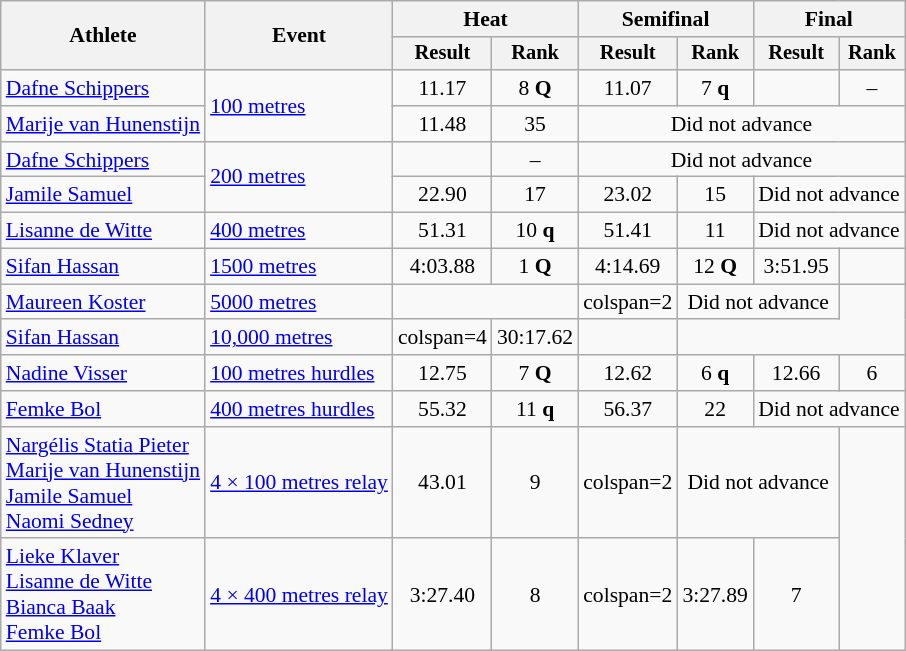<table class="wikitable" style="font-size:90%">
<tr>
<th rowspan="2">Athlete</th>
<th rowspan="2">Event</th>
<th colspan="2">Heat</th>
<th colspan="2">Semifinal</th>
<th colspan="2">Final</th>
</tr>
<tr style="font-size:95%">
<th>Result</th>
<th>Rank</th>
<th>Result</th>
<th>Rank</th>
<th>Result</th>
<th>Rank</th>
</tr>
<tr align=center>
<td align=left><a href='#'>Dafne Schippers</a></td>
<td align=left rowspan=2><a href='#'>100 metres</a></td>
<td>11.17</td>
<td>8 <strong>Q</strong></td>
<td>11.07</td>
<td>7 <strong>q</strong></td>
<td></td>
<td>–</td>
</tr>
<tr align=center>
<td align=left><a href='#'>Marije van Hunenstijn</a></td>
<td>11.48</td>
<td>35</td>
<td colspan=4>Did not advance</td>
</tr>
<tr align=center>
<td align=left><a href='#'>Dafne Schippers</a></td>
<td align=left rowspan=2><a href='#'>200 metres</a></td>
<td></td>
<td>–</td>
<td colspan=4>Did not advance</td>
</tr>
<tr align=center>
<td align=left><a href='#'>Jamile Samuel</a></td>
<td>22.90</td>
<td>17</td>
<td>23.02</td>
<td>15</td>
<td colspan=2>Did not advance</td>
</tr>
<tr align=center>
<td align=left><a href='#'>Lisanne de Witte</a></td>
<td align=left><a href='#'>400 metres</a></td>
<td>51.31</td>
<td>10 <strong>q</strong></td>
<td>51.41</td>
<td>11</td>
<td colspan=2>Did not advance</td>
</tr>
<tr align=center>
<td align=left><a href='#'>Sifan Hassan</a></td>
<td align=left><a href='#'>1500 metres</a></td>
<td>4:03.88</td>
<td>1 <strong>Q</strong></td>
<td>4:14.69</td>
<td>12 <strong>Q</strong></td>
<td>3:51.95</td>
<td></td>
</tr>
<tr align=center>
<td align=left><a href='#'>Maureen Koster</a></td>
<td align=left><a href='#'>5000 metres</a></td>
<td colspan=2></td>
<td>colspan=2 </td>
<td colspan=2>Did not advance</td>
</tr>
<tr align=center>
<td align=left><a href='#'>Sifan Hassan</a></td>
<td align=left><a href='#'>10,000 metres</a></td>
<td>colspan=4 </td>
<td>30:17.62</td>
<td></td>
</tr>
<tr align=center>
<td align=left><a href='#'>Nadine Visser</a></td>
<td align=left><a href='#'>100 metres hurdles</a></td>
<td>12.75</td>
<td>7 <strong>Q</strong></td>
<td>12.62</td>
<td>6 <strong>q</strong></td>
<td>12.66</td>
<td>6</td>
</tr>
<tr align=center>
<td align=left><a href='#'>Femke Bol</a></td>
<td align=left><a href='#'>400 metres hurdles</a></td>
<td>55.32</td>
<td>11 <strong>q</strong></td>
<td>56.37</td>
<td>22</td>
<td colspan=2>Did not advance</td>
</tr>
<tr align=center>
<td align=left><a href='#'>Nargélis Statia Pieter</a> <br><a href='#'>Marije van Hunenstijn</a> <br><a href='#'>Jamile Samuel</a> <br><a href='#'>Naomi Sedney</a></td>
<td align=left><a href='#'>4 × 100 metres relay</a></td>
<td>43.01</td>
<td>9</td>
<td>colspan=2 </td>
<td colspan=2>Did not advance</td>
</tr>
<tr align=center>
<td align=left><a href='#'>Lieke Klaver</a> <br><a href='#'>Lisanne de Witte</a> <br><a href='#'>Bianca Baak</a> <br><a href='#'>Femke Bol</a></td>
<td align=left><a href='#'>4 × 400 metres relay</a></td>
<td>3:27.40</td>
<td>8</td>
<td>colspan=2 </td>
<td>3:27.89</td>
<td>7</td>
</tr>
</table>
